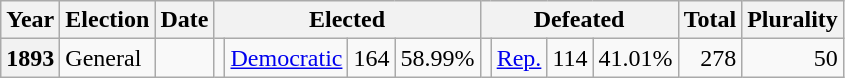<table class=wikitable>
<tr>
<th>Year</th>
<th>Election</th>
<th>Date</th>
<th ! colspan="4">Elected</th>
<th ! colspan="4">Defeated</th>
<th>Total</th>
<th>Plurality</th>
</tr>
<tr>
<th valign="top">1893</th>
<td valign="top">General</td>
<td valign="top"></td>
<td valign="top"></td>
<td valign="top" ><a href='#'>Democratic</a></td>
<td valign="top" align="right">164</td>
<td valign="top" align="right">58.99%</td>
<td valign="top"></td>
<td valign="top" ><a href='#'>Rep.</a></td>
<td valign="top" align="right">114</td>
<td valign="top" align="right">41.01%</td>
<td valign="top" align="right">278</td>
<td valign="top" align="right">50</td>
</tr>
</table>
